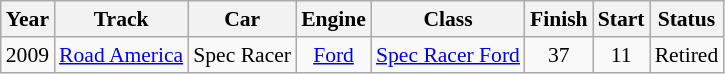<table class="wikitable" style="text-align:center; font-size:90%">
<tr>
<th>Year</th>
<th>Track</th>
<th>Car</th>
<th>Engine</th>
<th>Class</th>
<th>Finish</th>
<th>Start</th>
<th>Status</th>
</tr>
<tr>
<td>2009</td>
<td><a href='#'>Road America</a></td>
<td>Spec Racer</td>
<td><a href='#'>Ford</a></td>
<td><a href='#'>Spec Racer Ford</a></td>
<td>37</td>
<td>11</td>
<td>Retired</td>
</tr>
</table>
